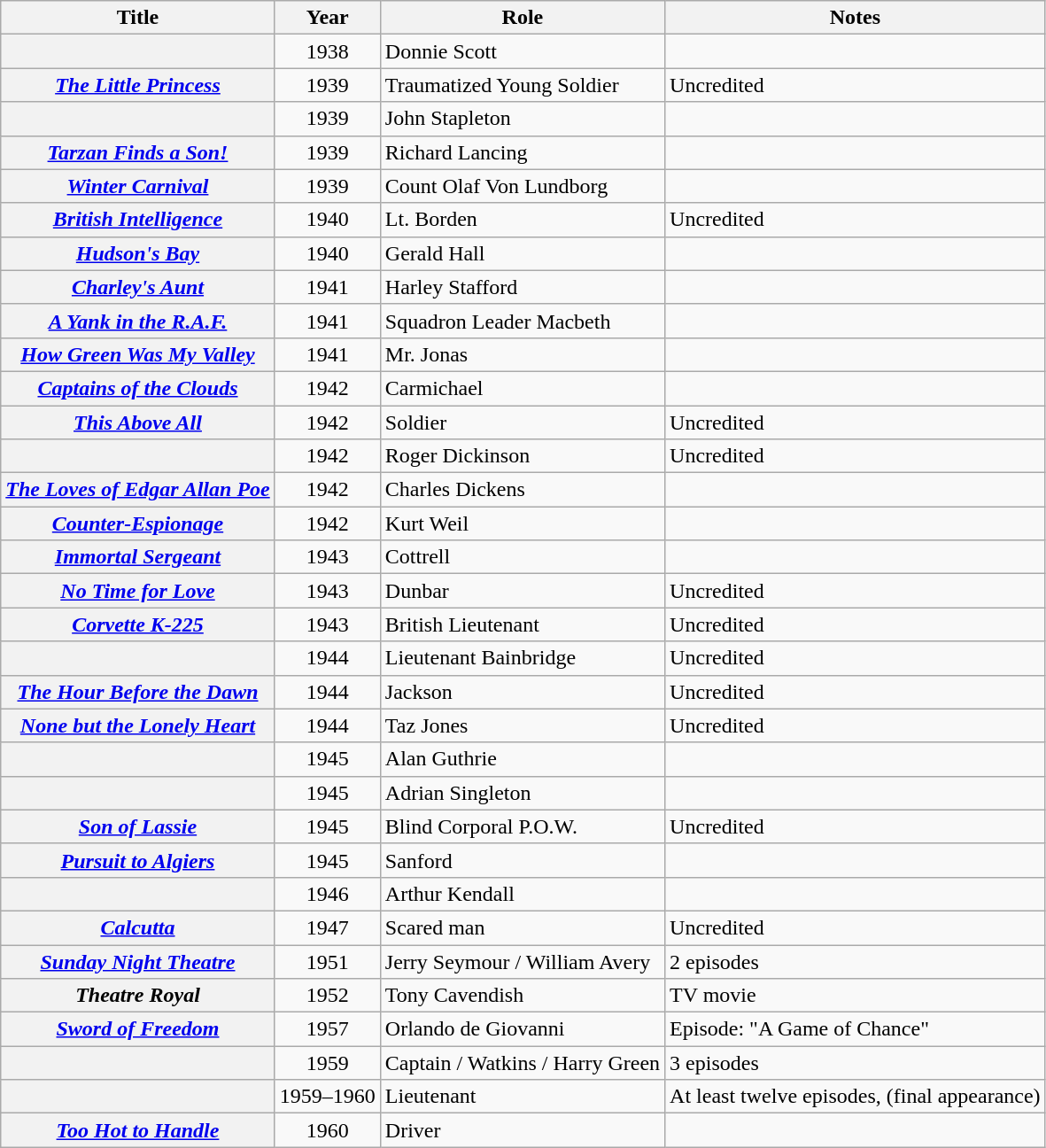<table class="wikitable sortable plainrowheaders">
<tr>
<th scope="col">Title</th>
<th scope="col">Year</th>
<th scope="col">Role</th>
<th scope="col" class="unsortable">Notes</th>
</tr>
<tr>
<th scope="row"><em></em></th>
<td align="center">1938</td>
<td>Donnie Scott</td>
<td></td>
</tr>
<tr>
<th scope="row"><em><a href='#'>The Little Princess</a></em></th>
<td align="center">1939</td>
<td>Traumatized Young Soldier</td>
<td>Uncredited</td>
</tr>
<tr>
<th scope="row"><em></em></th>
<td align="center">1939</td>
<td>John Stapleton</td>
<td></td>
</tr>
<tr>
<th scope="row"><em><a href='#'>Tarzan Finds a Son!</a></em></th>
<td align="center">1939</td>
<td>Richard Lancing</td>
<td></td>
</tr>
<tr>
<th scope="row"><em><a href='#'>Winter Carnival</a></em></th>
<td align="center">1939</td>
<td>Count Olaf Von Lundborg</td>
<td></td>
</tr>
<tr>
<th scope="row"><em><a href='#'>British Intelligence</a></em></th>
<td align="center">1940</td>
<td>Lt. Borden</td>
<td>Uncredited</td>
</tr>
<tr>
<th scope="row"><em><a href='#'>Hudson's Bay</a></em></th>
<td align="center">1940</td>
<td>Gerald Hall</td>
<td></td>
</tr>
<tr>
<th scope="row"><em><a href='#'>Charley's Aunt</a></em></th>
<td align="center">1941</td>
<td>Harley Stafford</td>
<td></td>
</tr>
<tr>
<th scope="row"><em><a href='#'>A Yank in the R.A.F.</a></em></th>
<td align="center">1941</td>
<td>Squadron Leader Macbeth</td>
<td></td>
</tr>
<tr>
<th scope="row"><em><a href='#'>How Green Was My Valley</a></em></th>
<td align="center">1941</td>
<td>Mr. Jonas</td>
<td></td>
</tr>
<tr>
<th scope="row"><em><a href='#'>Captains of the Clouds</a></em></th>
<td align="center">1942</td>
<td>Carmichael</td>
<td></td>
</tr>
<tr>
<th scope="row"><em><a href='#'>This Above All</a></em></th>
<td align="center">1942</td>
<td>Soldier</td>
<td>Uncredited</td>
</tr>
<tr>
<th scope="row"><em></em></th>
<td align="center">1942</td>
<td>Roger Dickinson</td>
<td>Uncredited</td>
</tr>
<tr>
<th scope="row"><em><a href='#'>The Loves of Edgar Allan Poe</a></em></th>
<td align="center">1942</td>
<td>Charles Dickens</td>
<td></td>
</tr>
<tr>
<th scope="row"><em><a href='#'>Counter-Espionage</a></em></th>
<td align="center">1942</td>
<td>Kurt Weil</td>
<td></td>
</tr>
<tr>
<th scope="row"><em><a href='#'>Immortal Sergeant</a></em></th>
<td align="center">1943</td>
<td>Cottrell</td>
<td></td>
</tr>
<tr>
<th scope="row"><em><a href='#'>No Time for Love</a></em></th>
<td align="center">1943</td>
<td>Dunbar</td>
<td>Uncredited</td>
</tr>
<tr>
<th scope="row"><em><a href='#'>Corvette K-225</a></em></th>
<td align="center">1943</td>
<td>British Lieutenant</td>
<td>Uncredited</td>
</tr>
<tr>
<th scope="row"><em></em></th>
<td align="center">1944</td>
<td>Lieutenant Bainbridge</td>
<td>Uncredited</td>
</tr>
<tr>
<th scope="row"><em><a href='#'>The Hour Before the Dawn</a></em></th>
<td align="center">1944</td>
<td>Jackson</td>
<td>Uncredited</td>
</tr>
<tr>
<th scope="row"><em><a href='#'>None but the Lonely Heart</a></em></th>
<td align="center">1944</td>
<td>Taz Jones</td>
<td>Uncredited</td>
</tr>
<tr>
<th scope="row"><em></em></th>
<td align="center">1945</td>
<td>Alan Guthrie</td>
<td></td>
</tr>
<tr>
<th scope="row"><em></em></th>
<td align="center">1945</td>
<td>Adrian Singleton</td>
<td></td>
</tr>
<tr>
<th scope="row"><em><a href='#'>Son of Lassie</a></em></th>
<td align="center">1945</td>
<td>Blind Corporal P.O.W.</td>
<td>Uncredited</td>
</tr>
<tr>
<th scope="row"><em><a href='#'>Pursuit to Algiers</a></em></th>
<td align="center">1945</td>
<td>Sanford</td>
<td></td>
</tr>
<tr>
<th scope="row"><em></em></th>
<td align="center">1946</td>
<td>Arthur Kendall</td>
<td></td>
</tr>
<tr>
<th scope="row"><em><a href='#'>Calcutta</a></em></th>
<td align="center">1947</td>
<td>Scared man</td>
<td>Uncredited</td>
</tr>
<tr>
<th scope="row"><em><a href='#'>Sunday Night Theatre</a></em></th>
<td align="center">1951</td>
<td>Jerry Seymour / William Avery</td>
<td>2 episodes</td>
</tr>
<tr>
<th scope="row"><em>Theatre Royal</em></th>
<td align="center">1952</td>
<td>Tony Cavendish</td>
<td>TV movie</td>
</tr>
<tr>
<th scope="row"><em><a href='#'>Sword of Freedom</a></em></th>
<td align="center">1957</td>
<td>Orlando de Giovanni</td>
<td>Episode: "A Game of Chance"</td>
</tr>
<tr>
<th scope="row"><em></em></th>
<td align="center">1959</td>
<td>Captain / Watkins / Harry Green</td>
<td>3 episodes</td>
</tr>
<tr>
<th scope="row"><em></em></th>
<td align="center">1959–1960</td>
<td>Lieutenant</td>
<td>At least twelve episodes, (final appearance)</td>
</tr>
<tr>
<th scope="row"><em><a href='#'>Too Hot to Handle</a></em></th>
<td align="center">1960</td>
<td>Driver</td>
<td></td>
</tr>
</table>
